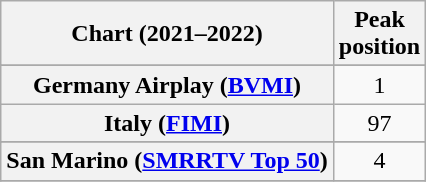<table class="wikitable sortable plainrowheaders" style="text-align:center">
<tr>
<th scope="col">Chart (2021–2022)</th>
<th scope="col">Peak<br>position</th>
</tr>
<tr>
</tr>
<tr>
</tr>
<tr>
</tr>
<tr>
</tr>
<tr>
</tr>
<tr>
<th scope="row">Germany Airplay (<a href='#'>BVMI</a>)</th>
<td>1</td>
</tr>
<tr>
<th scope="row">Italy (<a href='#'>FIMI</a>)</th>
<td>97</td>
</tr>
<tr>
</tr>
<tr>
</tr>
<tr>
</tr>
<tr>
<th scope="row">San Marino (<a href='#'>SMRRTV Top 50</a>)</th>
<td>4</td>
</tr>
<tr>
</tr>
</table>
